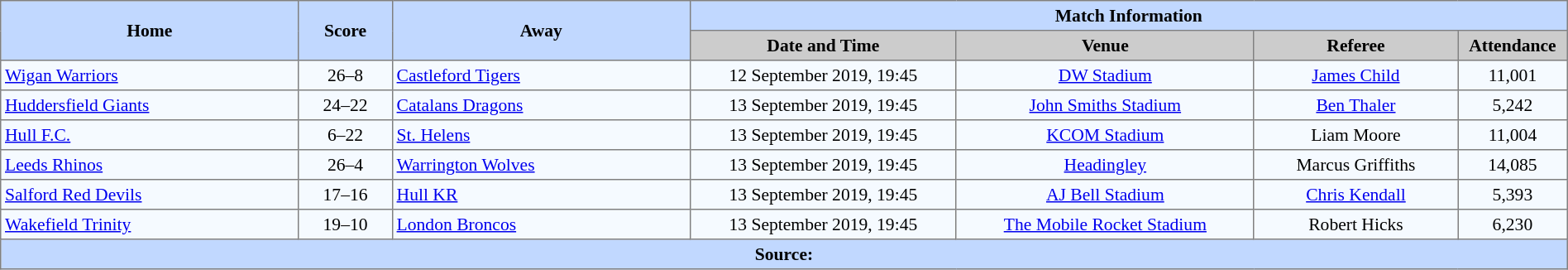<table border="1" style="border-collapse:collapse; font-size:90%; text-align:center;" cellpadding="3" cellspacing="0" width="100%">
<tr bgcolor="#C1D8FF">
<th rowspan="2" width="19%">Home</th>
<th rowspan="2" width="6%">Score</th>
<th rowspan="2" width="19%">Away</th>
<th colspan="4">Match Information</th>
</tr>
<tr bgcolor="#CCCCCC">
<th width="17%">Date and Time</th>
<th width="19%">Venue</th>
<th width="13%">Referee</th>
<th width="7%">Attendance</th>
</tr>
<tr bgcolor="#F5FAFF">
<td align="left"> <a href='#'>Wigan Warriors</a></td>
<td>26–8</td>
<td align="left"> <a href='#'>Castleford Tigers</a></td>
<td>12 September 2019, 19:45</td>
<td><a href='#'>DW Stadium</a></td>
<td><a href='#'>James Child</a></td>
<td>11,001</td>
</tr>
<tr bgcolor="#F5FAFF">
<td align="left"> <a href='#'>Huddersfield Giants</a></td>
<td>24–22</td>
<td align="left"> <a href='#'>Catalans Dragons</a></td>
<td>13 September 2019, 19:45</td>
<td><a href='#'>John Smiths Stadium</a></td>
<td><a href='#'>Ben Thaler</a></td>
<td>5,242</td>
</tr>
<tr bgcolor="#F5FAFF">
<td align="left"> <a href='#'>Hull F.C.</a></td>
<td>6–22</td>
<td align="left"> <a href='#'>St. Helens</a></td>
<td>13 September 2019, 19:45</td>
<td><a href='#'>KCOM Stadium</a></td>
<td>Liam Moore</td>
<td>11,004</td>
</tr>
<tr bgcolor="#F5FAFF">
<td align="left"> <a href='#'>Leeds Rhinos</a></td>
<td>26–4</td>
<td align="left"> <a href='#'>Warrington Wolves</a></td>
<td>13 September 2019, 19:45</td>
<td><a href='#'>Headingley</a></td>
<td>Marcus Griffiths</td>
<td>14,085</td>
</tr>
<tr bgcolor="#F5FAFF">
<td align="left"> <a href='#'>Salford Red Devils</a></td>
<td>17–16</td>
<td align="left"> <a href='#'>Hull KR</a></td>
<td>13 September 2019, 19:45</td>
<td><a href='#'>AJ Bell Stadium</a></td>
<td><a href='#'>Chris Kendall</a></td>
<td>5,393</td>
</tr>
<tr bgcolor="#F5FAFF">
<td align="left"> <a href='#'>Wakefield Trinity</a></td>
<td>19–10</td>
<td align="left"> <a href='#'>London Broncos</a></td>
<td>13 September 2019, 19:45</td>
<td><a href='#'>The Mobile Rocket Stadium</a></td>
<td>Robert Hicks</td>
<td>6,230</td>
</tr>
<tr style="background:#c1d8ff;">
<th colspan="7">Source:</th>
</tr>
</table>
